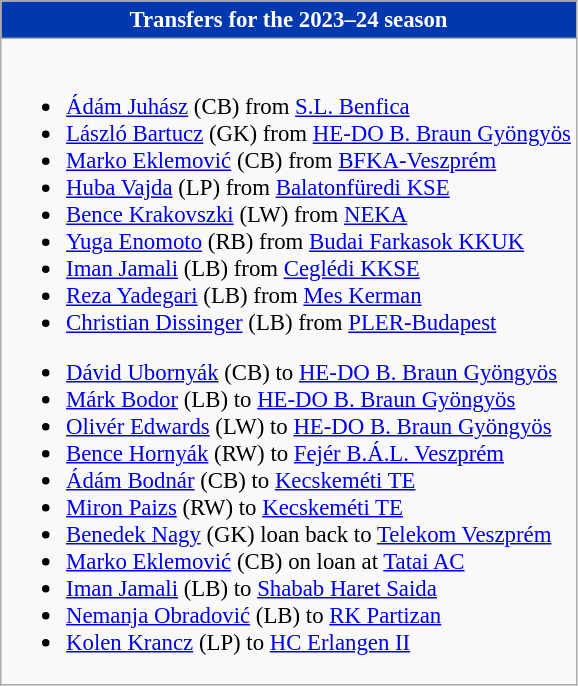<table class="wikitable collapsible collapsed" style="font-size:95%">
<tr>
<th style="color:#FFFFFF; background:#0038af"> <strong>Transfers for the 2023–24 season</strong></th>
</tr>
<tr>
<td><br>
<ul><li> <a href='#'>Ádám Juhász</a> (CB) from  <a href='#'>S.L. Benfica</a></li><li> <a href='#'>László Bartucz</a> (GK) from  <a href='#'>HE-DO B. Braun Gyöngyös</a></li><li> <a href='#'>Marko Eklemović</a> (CB) from  <a href='#'>BFKA-Veszprém</a></li><li> <a href='#'>Huba Vajda</a> (LP) from  <a href='#'>Balatonfüredi KSE</a></li><li> <a href='#'>Bence Krakovszki</a> (LW) from  <a href='#'>NEKA</a></li><li> <a href='#'>Yuga Enomoto</a> (RB) from  <a href='#'>Budai Farkasok KKUK</a></li><li> <a href='#'>Iman Jamali</a> (LB) from  <a href='#'>Ceglédi KKSE</a></li><li> <a href='#'>Reza Yadegari</a> (LB) from  <a href='#'>Mes Kerman</a></li><li> <a href='#'>Christian Dissinger</a> (LB) from  <a href='#'>PLER-Budapest</a></li></ul><ul><li> <a href='#'>Dávid Ubornyák</a> (CB) to  <a href='#'>HE-DO B. Braun Gyöngyös</a></li><li> <a href='#'>Márk Bodor</a> (LB) to  <a href='#'>HE-DO B. Braun Gyöngyös</a></li><li> <a href='#'>Olivér Edwards</a> (LW) to  <a href='#'>HE-DO B. Braun Gyöngyös</a></li><li> <a href='#'>Bence Hornyák</a> (RW) to  <a href='#'>Fejér B.Á.L. Veszprém</a></li><li> <a href='#'>Ádám Bodnár</a> (CB) to  <a href='#'>Kecskeméti TE</a></li><li> <a href='#'>Miron Paizs</a> (RW) to  <a href='#'>Kecskeméti TE</a></li><li> <a href='#'>Benedek Nagy</a> (GK) loan back to  <a href='#'>Telekom Veszprém</a></li><li> <a href='#'>Marko Eklemović</a> (CB) on loan at  <a href='#'>Tatai AC</a></li><li> <a href='#'>Iman Jamali</a> (LB) to  <a href='#'>Shabab Haret Saida</a></li><li> <a href='#'>Nemanja Obradović</a> (LB) to  <a href='#'>RK Partizan</a></li><li> <a href='#'>Kolen Krancz</a> (LP) to  <a href='#'>HC Erlangen II</a></li></ul></td>
</tr>
</table>
